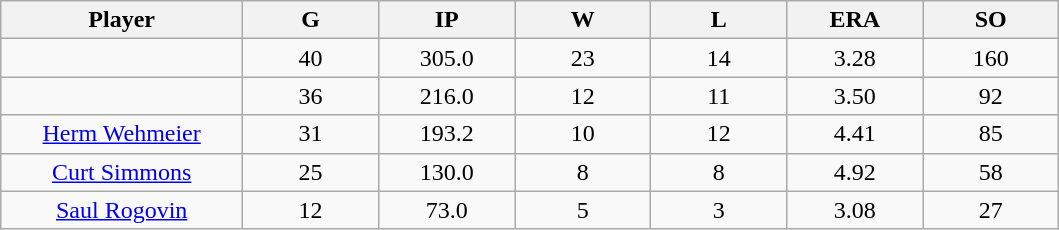<table class="wikitable sortable">
<tr>
<th bgcolor="#DDDDFF" width="16%">Player</th>
<th bgcolor="#DDDDFF" width="9%">G</th>
<th bgcolor="#DDDDFF" width="9%">IP</th>
<th bgcolor="#DDDDFF" width="9%">W</th>
<th bgcolor="#DDDDFF" width="9%">L</th>
<th bgcolor="#DDDDFF" width="9%">ERA</th>
<th bgcolor="#DDDDFF" width="9%">SO</th>
</tr>
<tr align="center">
<td></td>
<td>40</td>
<td>305.0</td>
<td>23</td>
<td>14</td>
<td>3.28</td>
<td>160</td>
</tr>
<tr align="center">
<td></td>
<td>36</td>
<td>216.0</td>
<td>12</td>
<td>11</td>
<td>3.50</td>
<td>92</td>
</tr>
<tr align="center">
<td><a href='#'>Herm Wehmeier</a></td>
<td>31</td>
<td>193.2</td>
<td>10</td>
<td>12</td>
<td>4.41</td>
<td>85</td>
</tr>
<tr align=center>
<td><a href='#'>Curt Simmons</a></td>
<td>25</td>
<td>130.0</td>
<td>8</td>
<td>8</td>
<td>4.92</td>
<td>58</td>
</tr>
<tr align=center>
<td><a href='#'>Saul Rogovin</a></td>
<td>12</td>
<td>73.0</td>
<td>5</td>
<td>3</td>
<td>3.08</td>
<td>27</td>
</tr>
</table>
